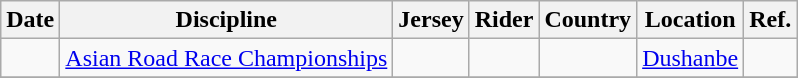<table class="wikitable sortable">
<tr>
<th>Date</th>
<th>Discipline</th>
<th>Jersey</th>
<th>Rider</th>
<th>Country</th>
<th>Location</th>
<th class="unsortable">Ref.</th>
</tr>
<tr>
<td></td>
<td><a href='#'>Asian Road Race Championships</a></td>
<td align="center"></td>
<td></td>
<td></td>
<td><a href='#'>Dushanbe</a></td>
<td align="center"></td>
</tr>
<tr>
</tr>
</table>
